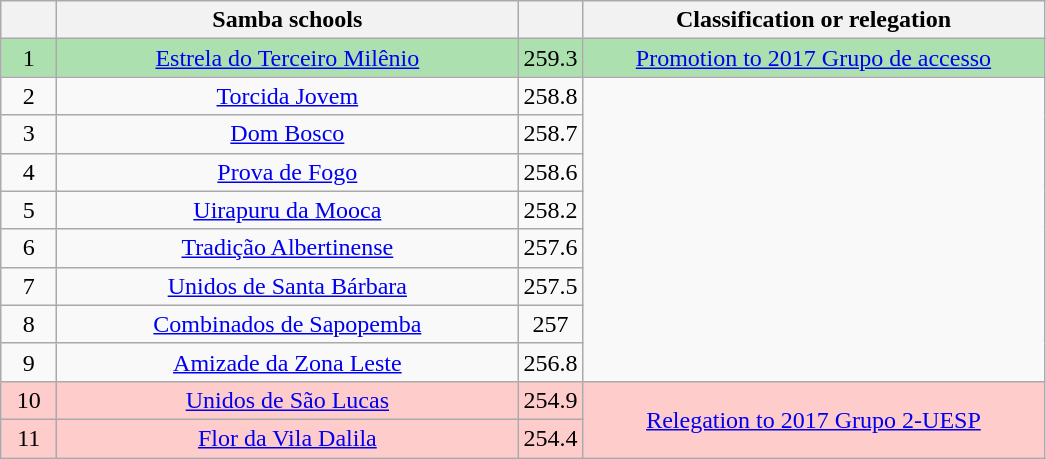<table class="wikitable">
<tr>
<th width="30"></th>
<th width="300">Samba schools</th>
<th width="20"></th>
<th width="300">Classification or relegation</th>
</tr>
<tr align="center">
<td bgcolor=ACE1AF>1</td>
<td bgcolor=ACE1AF><a href='#'>Estrela do Terceiro Milênio</a></td>
<td bgcolor=ACE1AF>259.3</td>
<td bgcolor=ACE1AF><a href='#'><span>Promotion to 2017 Grupo de accesso</span></a></td>
</tr>
<tr align="center">
<td>2</td>
<td><a href='#'>Torcida Jovem</a></td>
<td>258.8</td>
<td rowspan="8"></td>
</tr>
<tr align="center">
<td>3</td>
<td><a href='#'>Dom Bosco</a></td>
<td>258.7</td>
</tr>
<tr align="center">
<td>4</td>
<td><a href='#'>Prova de Fogo</a></td>
<td>258.6</td>
</tr>
<tr align="center">
<td>5</td>
<td><a href='#'>Uirapuru da Mooca</a></td>
<td>258.2</td>
</tr>
<tr align="center">
<td>6</td>
<td><a href='#'>Tradição Albertinense</a></td>
<td>257.6</td>
</tr>
<tr align="center">
<td>7</td>
<td><a href='#'>Unidos de Santa Bárbara</a></td>
<td>257.5</td>
</tr>
<tr align="center">
<td>8</td>
<td><a href='#'>Combinados de Sapopemba</a></td>
<td>257</td>
</tr>
<tr align="center">
<td>9</td>
<td><a href='#'>Amizade da Zona Leste</a></td>
<td>256.8</td>
</tr>
<tr align="center">
<td bgcolor=FFCCCC>10</td>
<td bgcolor=FFCCCC><a href='#'>Unidos de São Lucas</a></td>
<td bgcolor=FFCCCC>254.9</td>
<td rowspan="2" bgcolor=FFCCCC><a href='#'><span>Relegation to 2017 Grupo 2-UESP</span></a></td>
</tr>
<tr align="center">
<td bgcolor=FFCCCC>11</td>
<td bgcolor=FFCCCC><a href='#'>Flor da Vila Dalila</a></td>
<td bgcolor=FFCCCC>254.4</td>
</tr>
</table>
